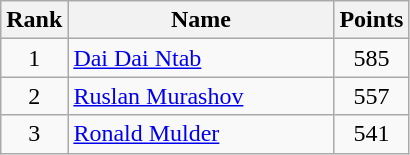<table class="wikitable" border="1">
<tr>
<th width=30>Rank</th>
<th width=170>Name</th>
<th width=25>Points</th>
</tr>
<tr align="center">
<td>1</td>
<td align="left"> <a href='#'>Dai Dai Ntab</a></td>
<td>585</td>
</tr>
<tr align="center">
<td>2</td>
<td align="left"> <a href='#'>Ruslan Murashov</a></td>
<td>557</td>
</tr>
<tr align="center">
<td>3</td>
<td align="left"> <a href='#'>Ronald Mulder</a></td>
<td>541</td>
</tr>
</table>
